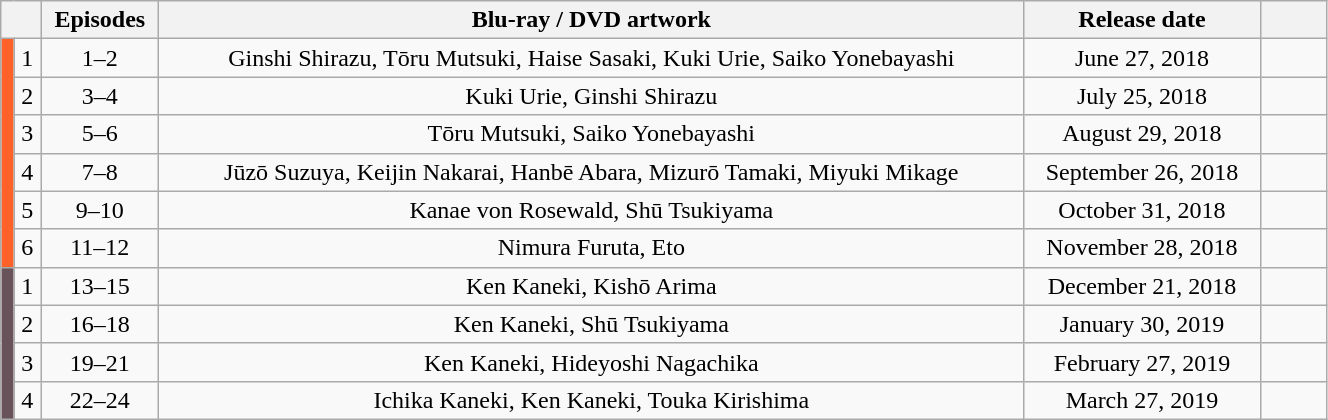<table class="wikitable" style="text-align: center; width: 70%;">
<tr>
<th colspan="2"></th>
<th>Episodes</th>
<th>Blu-ray / DVD artwork</th>
<th>Release date</th>
<th width="5%"></th>
</tr>
<tr>
<td rowspan="6" width="1%" style="background: #FF6229;"></td>
<td>1</td>
<td>1–2</td>
<td>Ginshi Shirazu, Tōru Mutsuki, Haise Sasaki, Kuki Urie, Saiko Yonebayashi</td>
<td>June 27, 2018</td>
<td></td>
</tr>
<tr>
<td>2</td>
<td>3–4</td>
<td>Kuki Urie, Ginshi Shirazu</td>
<td>July 25, 2018</td>
<td></td>
</tr>
<tr>
<td>3</td>
<td>5–6</td>
<td>Tōru Mutsuki, Saiko Yonebayashi</td>
<td>August 29, 2018</td>
<td></td>
</tr>
<tr>
<td>4</td>
<td>7–8</td>
<td>Jūzō Suzuya, Keijin Nakarai, Hanbē Abara, Mizurō Tamaki, Miyuki Mikage</td>
<td>September 26, 2018</td>
<td></td>
</tr>
<tr>
<td>5</td>
<td>9–10</td>
<td>Kanae von Rosewald, Shū Tsukiyama</td>
<td>October 31, 2018</td>
<td></td>
</tr>
<tr>
<td>6</td>
<td>11–12</td>
<td>Nimura Furuta, Eto</td>
<td>November 28, 2018</td>
<td></td>
</tr>
<tr>
<td rowspan="4" width="1%" style="background: #69535B;"></td>
<td>1</td>
<td>13–15</td>
<td>Ken Kaneki, Kishō Arima</td>
<td>December 21, 2018</td>
<td></td>
</tr>
<tr>
<td>2</td>
<td>16–18</td>
<td>Ken Kaneki, Shū Tsukiyama</td>
<td>January 30, 2019</td>
<td></td>
</tr>
<tr>
<td>3</td>
<td>19–21</td>
<td>Ken Kaneki, Hideyoshi Nagachika</td>
<td>February 27, 2019</td>
<td></td>
</tr>
<tr>
<td>4</td>
<td>22–24</td>
<td>Ichika Kaneki, Ken Kaneki, Touka Kirishima</td>
<td>March 27, 2019</td>
<td></td>
</tr>
</table>
